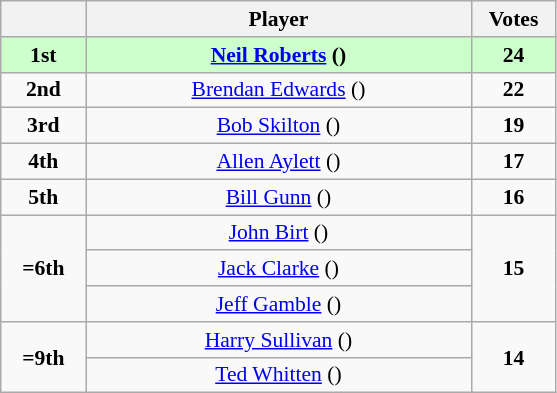<table class="wikitable" style="text-align: center; font-size: 90%;">
<tr>
<th width="50"></th>
<th width="250">Player</th>
<th width="50">Votes</th>
</tr>
<tr style="background: #CCFFCC; font-weight: bold;" |>
<td><strong>1st</strong></td>
<td><a href='#'>Neil Roberts</a> ()</td>
<td><strong>24</strong></td>
</tr>
<tr>
<td><strong>2nd</strong></td>
<td><a href='#'>Brendan Edwards</a> ()</td>
<td><strong>22</strong></td>
</tr>
<tr>
<td><strong>3rd</strong></td>
<td><a href='#'>Bob Skilton</a> ()</td>
<td><strong>19</strong></td>
</tr>
<tr>
<td><strong>4th</strong></td>
<td><a href='#'>Allen Aylett</a> ()</td>
<td><strong>17</strong></td>
</tr>
<tr>
<td><strong>5th</strong></td>
<td><a href='#'>Bill Gunn</a> ()</td>
<td><strong>16</strong></td>
</tr>
<tr>
<td rowspan=3><strong>=6th</strong></td>
<td><a href='#'>John Birt</a> ()</td>
<td rowspan=3><strong>15</strong></td>
</tr>
<tr>
<td><a href='#'>Jack Clarke</a> ()</td>
</tr>
<tr>
<td><a href='#'>Jeff Gamble</a> ()</td>
</tr>
<tr>
<td rowspan=2><strong>=9th</strong></td>
<td><a href='#'>Harry Sullivan</a> ()</td>
<td rowspan=2><strong>14</strong></td>
</tr>
<tr>
<td><a href='#'>Ted Whitten</a> ()</td>
</tr>
</table>
